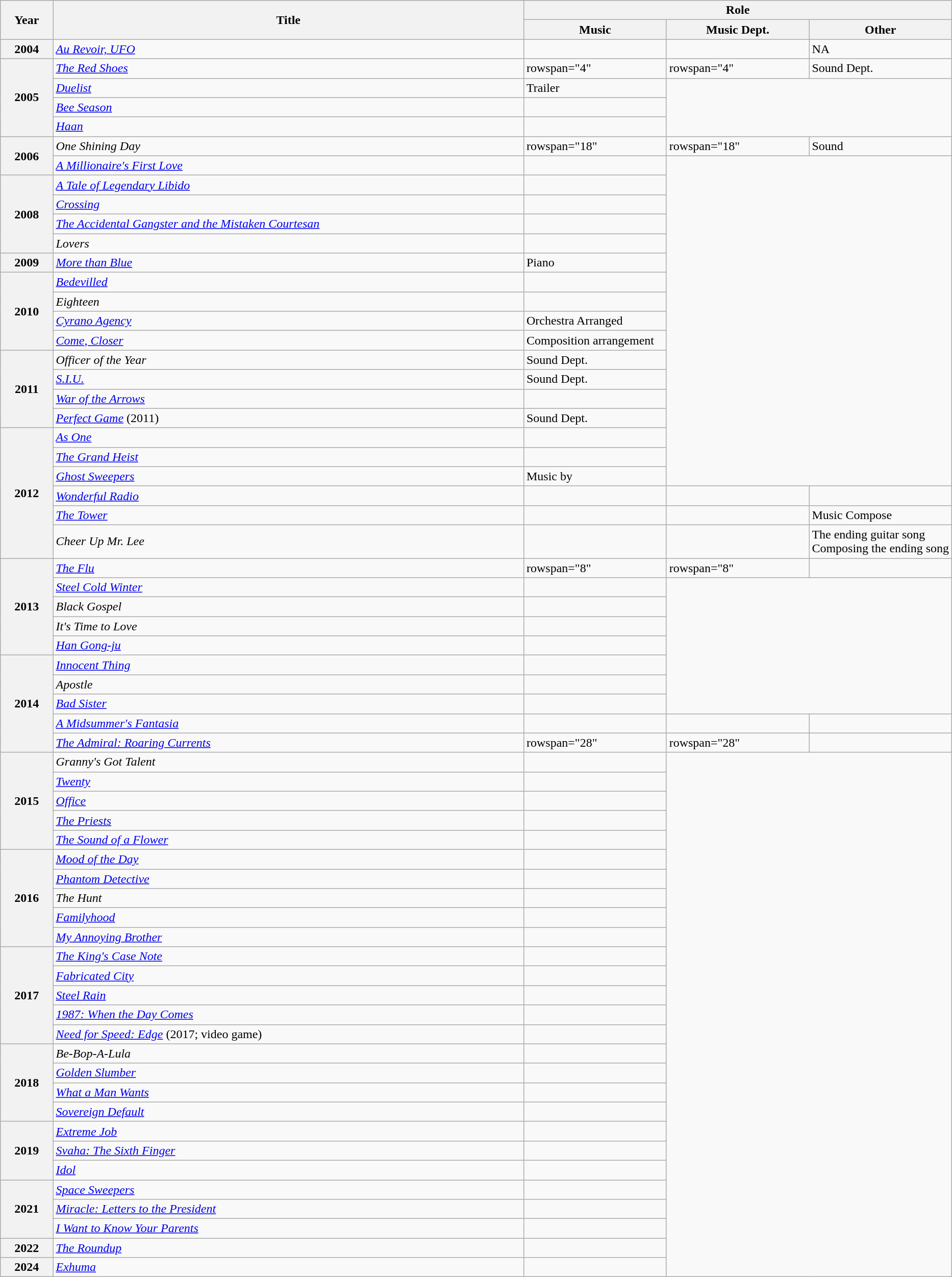<table class="wikitable sortable plainrowheaders">
<tr>
<th rowspan="2">Year</th>
<th rowspan="2">Title</th>
<th colspan="3">Role</th>
</tr>
<tr>
<th Width="15%">Music</th>
<th Width="15%">Music Dept.</th>
<th Width="15%">Other</th>
</tr>
<tr>
<th scope="row">2004</th>
<td><em><a href='#'>Au Revoir, UFO</a></em></td>
<td></td>
<td></td>
<td>NA</td>
</tr>
<tr>
<th rowspan="4" scope="row">2005</th>
<td><em><a href='#'>The Red Shoes</a></em></td>
<td>rowspan="4" </td>
<td>rowspan="4" </td>
<td>Sound Dept.</td>
</tr>
<tr>
<td><em><a href='#'>Duelist</a></em></td>
<td>Trailer</td>
</tr>
<tr>
<td><em><a href='#'>Bee Season</a></em></td>
<td></td>
</tr>
<tr>
<td><em><a href='#'>Haan</a></em></td>
<td></td>
</tr>
<tr>
<th rowspan="2" scope="row">2006</th>
<td><em>One Shining Day</em></td>
<td>rowspan="18" </td>
<td>rowspan="18" </td>
<td>Sound</td>
</tr>
<tr>
<td><em><a href='#'>A Millionaire's First Love</a></em></td>
<td></td>
</tr>
<tr>
<th rowspan="4" scope="row">2008</th>
<td><em><a href='#'>A Tale of Legendary Libido</a></em></td>
<td></td>
</tr>
<tr>
<td><em><a href='#'>Crossing</a></em></td>
<td></td>
</tr>
<tr>
<td><em><a href='#'>The Accidental Gangster and the Mistaken Courtesan</a></em></td>
<td></td>
</tr>
<tr>
<td><em>Lovers</em></td>
<td></td>
</tr>
<tr>
<th scope="row">2009</th>
<td><em><a href='#'>More than Blue</a></em></td>
<td>Piano</td>
</tr>
<tr>
<th rowspan="4" scope="row">2010</th>
<td><em><a href='#'>Bedevilled</a></em></td>
<td></td>
</tr>
<tr>
<td><em>Eighteen</em></td>
<td></td>
</tr>
<tr>
<td><em><a href='#'>Cyrano Agency</a></em></td>
<td>Orchestra Arranged</td>
</tr>
<tr>
<td><em><a href='#'>Come, Closer</a></em></td>
<td>Composition arrangement</td>
</tr>
<tr>
<th rowspan="4" scope="row">2011</th>
<td><em>Officer of the Year</em></td>
<td>Sound Dept.</td>
</tr>
<tr>
<td><em><a href='#'>S.I.U.</a></em></td>
<td>Sound Dept.</td>
</tr>
<tr>
<td><em><a href='#'>War of the Arrows</a></em></td>
<td></td>
</tr>
<tr>
<td><em><a href='#'>Perfect Game</a></em> (2011)</td>
<td>Sound Dept.</td>
</tr>
<tr>
<th rowspan="6" scope="row">2012</th>
<td><em><a href='#'>As One</a></em></td>
<td></td>
</tr>
<tr>
<td><em><a href='#'>The Grand Heist</a></em></td>
<td></td>
</tr>
<tr>
<td><em><a href='#'>Ghost Sweepers</a></em></td>
<td>Music by</td>
</tr>
<tr>
<td><em><a href='#'>Wonderful Radio</a></em></td>
<td></td>
<td></td>
<td></td>
</tr>
<tr>
<td><em><a href='#'>The Tower</a></em></td>
<td></td>
<td></td>
<td>Music Compose</td>
</tr>
<tr>
<td><em>Cheer Up Mr. Lee</em></td>
<td></td>
<td></td>
<td>The ending guitar song<br>Composing the ending song</td>
</tr>
<tr>
<th rowspan="5" scope="row">2013</th>
<td><em><a href='#'>The Flu</a></em></td>
<td>rowspan="8" </td>
<td>rowspan="8" </td>
<td></td>
</tr>
<tr>
<td><em><a href='#'>Steel Cold Winter</a></em></td>
<td></td>
</tr>
<tr>
<td><em>Black Gospel</em></td>
<td></td>
</tr>
<tr>
<td><em>It's Time to Love</em></td>
<td></td>
</tr>
<tr>
<td><em><a href='#'>Han Gong-ju</a></em></td>
<td></td>
</tr>
<tr>
<th rowspan="5" scope="row">2014</th>
<td><em><a href='#'>Innocent Thing</a></em></td>
<td></td>
</tr>
<tr>
<td><em>Apostle</em></td>
<td></td>
</tr>
<tr>
<td><em><a href='#'>Bad Sister</a></em></td>
<td></td>
</tr>
<tr>
<td><em><a href='#'>A Midsummer's Fantasia</a></em></td>
<td></td>
<td></td>
<td></td>
</tr>
<tr>
<td><em><a href='#'>The Admiral: Roaring Currents</a></em></td>
<td>rowspan="28" </td>
<td>rowspan="28" </td>
<td></td>
</tr>
<tr>
<th rowspan="5" scope="row">2015</th>
<td><em>Granny's Got Talent</em></td>
<td></td>
</tr>
<tr>
<td><em><a href='#'>Twenty</a></em></td>
<td></td>
</tr>
<tr>
<td><em><a href='#'>Office</a></em></td>
<td></td>
</tr>
<tr>
<td><em><a href='#'>The Priests</a></em></td>
<td></td>
</tr>
<tr>
<td><em><a href='#'>The Sound of a Flower</a></em></td>
<td></td>
</tr>
<tr>
<th rowspan="5" scope="row">2016</th>
<td><em><a href='#'>Mood of the Day</a></em></td>
<td></td>
</tr>
<tr>
<td><em><a href='#'>Phantom Detective</a></em></td>
<td></td>
</tr>
<tr>
<td><em>The Hunt</em></td>
<td></td>
</tr>
<tr>
<td><em><a href='#'>Familyhood</a></em></td>
<td></td>
</tr>
<tr>
<td><em><a href='#'>My Annoying Brother</a></em></td>
<td></td>
</tr>
<tr>
<th rowspan="5" scope="row">2017</th>
<td><em><a href='#'>The King's Case Note</a></em></td>
<td></td>
</tr>
<tr>
<td><em><a href='#'>Fabricated City</a></em></td>
<td></td>
</tr>
<tr>
<td><em><a href='#'>Steel Rain</a></em></td>
<td></td>
</tr>
<tr>
<td><em><a href='#'>1987: When the Day Comes</a></em></td>
<td></td>
</tr>
<tr>
<td><em><a href='#'>Need for Speed: Edge</a></em> (2017; video game)</td>
<td></td>
</tr>
<tr>
<th rowspan="4" scope="row">2018</th>
<td><em>Be-Bop-A-Lula</em></td>
<td></td>
</tr>
<tr>
<td><em><a href='#'>Golden Slumber</a></em></td>
<td></td>
</tr>
<tr>
<td><em><a href='#'>What a Man Wants</a></em></td>
<td></td>
</tr>
<tr>
<td><em><a href='#'>Sovereign Default</a></em></td>
<td></td>
</tr>
<tr>
<th rowspan="3" scope="row">2019</th>
<td><em><a href='#'>Extreme Job</a></em></td>
<td></td>
</tr>
<tr>
<td><em><a href='#'>Svaha: The Sixth Finger</a></em></td>
<td></td>
</tr>
<tr>
<td><em><a href='#'>Idol</a></em></td>
<td></td>
</tr>
<tr>
<th rowspan="3" scope="row">2021</th>
<td><em><a href='#'>Space Sweepers</a></em></td>
<td></td>
</tr>
<tr>
<td><em><a href='#'>Miracle: Letters to the President</a></em></td>
<td></td>
</tr>
<tr>
<td><em><a href='#'>I Want to Know Your Parents</a></em></td>
<td></td>
</tr>
<tr>
<th scope="row">2022</th>
<td><em><a href='#'>The Roundup</a></em></td>
<td></td>
</tr>
<tr>
<th scope="row">2024</th>
<td><em><a href='#'>Exhuma</a></em></td>
<td></td>
</tr>
</table>
